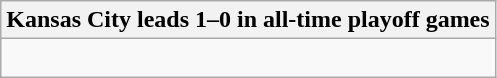<table class="wikitable collapsible collapsed">
<tr>
<th>Kansas City leads 1–0 in all-time playoff games</th>
</tr>
<tr>
<td><br></td>
</tr>
</table>
